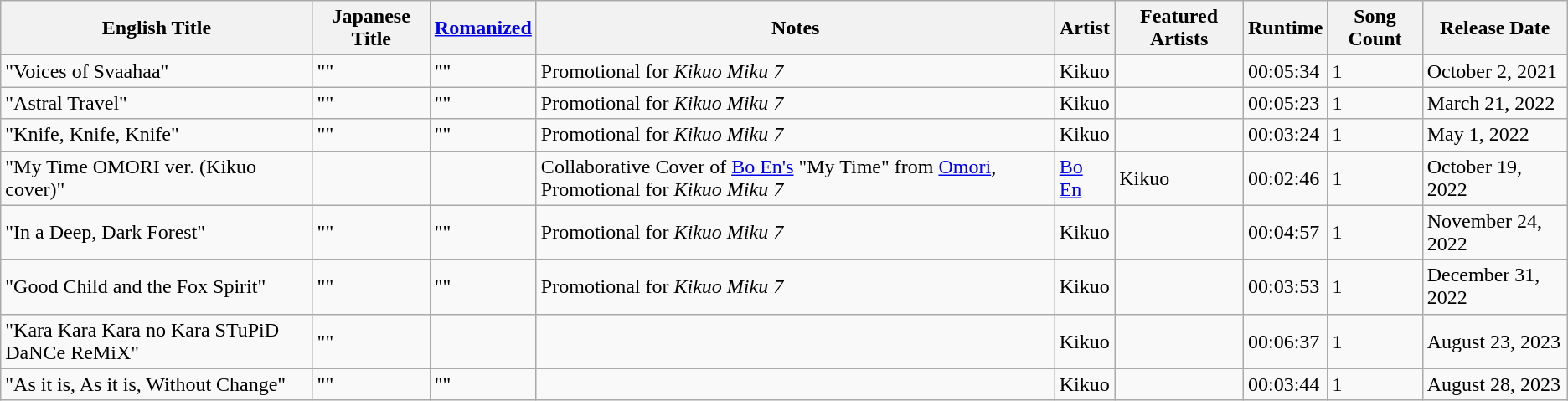<table class="wikitable sortable">
<tr>
<th>English Title</th>
<th>Japanese Title</th>
<th><a href='#'>Romanized</a></th>
<th>Notes</th>
<th>Artist</th>
<th>Featured Artists</th>
<th>Runtime</th>
<th>Song Count</th>
<th>Release Date</th>
</tr>
<tr>
<td>"Voices of Svaahaa"</td>
<td>""</td>
<td>""</td>
<td>Promotional for <em>Kikuo Miku 7</em></td>
<td>Kikuo</td>
<td></td>
<td>00:05:34</td>
<td>1</td>
<td>October 2, 2021</td>
</tr>
<tr>
<td>"Astral Travel"</td>
<td>""</td>
<td>""</td>
<td>Promotional for <em>Kikuo Miku 7</em></td>
<td>Kikuo</td>
<td></td>
<td>00:05:23</td>
<td>1</td>
<td>March 21, 2022</td>
</tr>
<tr>
<td>"Knife, Knife, Knife"</td>
<td>""</td>
<td>""</td>
<td>Promotional for <em>Kikuo Miku 7</em></td>
<td>Kikuo</td>
<td></td>
<td>00:03:24</td>
<td>1</td>
<td>May 1, 2022</td>
</tr>
<tr>
<td>"My Time OMORI ver. (Kikuo cover)"</td>
<td></td>
<td></td>
<td>Collaborative Cover of <a href='#'>Bo En's</a> "My Time" from <a href='#'>Omori</a>, Promotional for <em>Kikuo Miku 7</em></td>
<td><a href='#'>Bo En</a></td>
<td>Kikuo</td>
<td>00:02:46</td>
<td>1</td>
<td>October 19, 2022</td>
</tr>
<tr>
<td>"In a Deep, Dark Forest"</td>
<td>""</td>
<td>""</td>
<td>Promotional for <em>Kikuo Miku 7</em></td>
<td>Kikuo</td>
<td></td>
<td>00:04:57</td>
<td>1</td>
<td>November 24, 2022</td>
</tr>
<tr>
<td>"Good Child and the Fox Spirit"</td>
<td>""</td>
<td>""</td>
<td>Promotional for <em>Kikuo Miku 7</em></td>
<td>Kikuo</td>
<td></td>
<td>00:03:53</td>
<td>1</td>
<td>December 31, 2022</td>
</tr>
<tr>
<td>"Kara Kara Kara no Kara STuPiD DaNCe ReMiX"</td>
<td>""</td>
<td></td>
<td></td>
<td>Kikuo</td>
<td></td>
<td>00:06:37</td>
<td>1</td>
<td>August 23, 2023</td>
</tr>
<tr>
<td>"As it is, As it is, Without Change"</td>
<td>""</td>
<td>""</td>
<td></td>
<td>Kikuo</td>
<td></td>
<td>00:03:44</td>
<td>1</td>
<td>August 28, 2023</td>
</tr>
</table>
